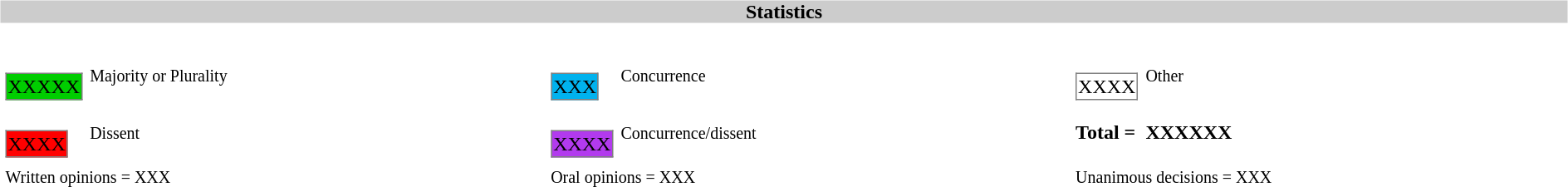<table width=100%>
<tr>
<td><br><table width=100% align=center cellpadding=0 cellspacing=0>
<tr>
<th bgcolor=#CCCCCC>Statistics</th>
</tr>
<tr>
<td><br><table width=100% cellpadding="2" cellspacing="2" border="0"width=25px>
<tr>
<td><br><table border="1" style="border-collapse:collapse;">
<tr>
<td align=center bgcolor=#00CD00 width=25px>XXXXX</td>
</tr>
</table>
</td>
<td><small>Majority or Plurality</small></td>
<td width=25px><br><table border="1" style="border-collapse:collapse;">
<tr>
<td align=center width=25px bgcolor=#00B2EE>XXX</td>
</tr>
</table>
</td>
<td><small>Concurrence</small></td>
<td width=25px><br><table border="1" style="border-collapse:collapse;">
<tr>
<td align=center width=25px bgcolor=white>XXXX</td>
</tr>
</table>
</td>
<td><small>Other</small></td>
</tr>
<tr>
<td width=25px><br><table border="1" style="border-collapse:collapse;">
<tr>
<td align=center width=25px bgcolor=red>XXXX</td>
</tr>
</table>
</td>
<td><small>Dissent</small></td>
<td width=25px><br><table border="1" style="border-collapse:collapse;">
<tr>
<td align=center width=25px bgcolor=#B23AEE>XXXX</td>
</tr>
</table>
</td>
<td><small>Concurrence/dissent</small></td>
<td white-space: nowrap><strong>Total = </strong></td>
<td><strong>XXXXXX</strong></td>
</tr>
<tr>
<td colspan=2><small>Written opinions = XXX</small></td>
<td colspan=2><small>Oral opinions = XXX</small></td>
<td colspan=2><small> Unanimous decisions = XXX</small></td>
</tr>
</table>
</td>
</tr>
</table>
</td>
</tr>
</table>
